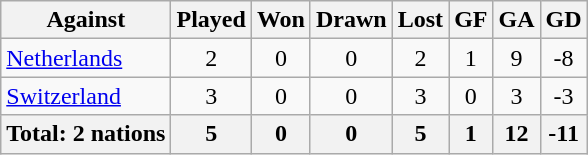<table class="wikitable sortable" style="font-size:100%; text-align:center;">
<tr>
<th>Against</th>
<th>Played</th>
<th>Won</th>
<th>Drawn</th>
<th>Lost</th>
<th>GF</th>
<th>GA</th>
<th>GD</th>
</tr>
<tr>
<td style="text-align:left;"> <a href='#'>Netherlands</a></td>
<td>2</td>
<td>0</td>
<td>0</td>
<td>2</td>
<td>1</td>
<td>9</td>
<td>-8</td>
</tr>
<tr>
<td style="text-align:left;"> <a href='#'>Switzerland</a></td>
<td>3</td>
<td>0</td>
<td>0</td>
<td>3</td>
<td>0</td>
<td>3</td>
<td>-3</td>
</tr>
<tr class="sortbottom">
<th>Total: 2 nations</th>
<th>5</th>
<th>0</th>
<th>0</th>
<th>5</th>
<th>1</th>
<th>12</th>
<th>-11</th>
</tr>
</table>
